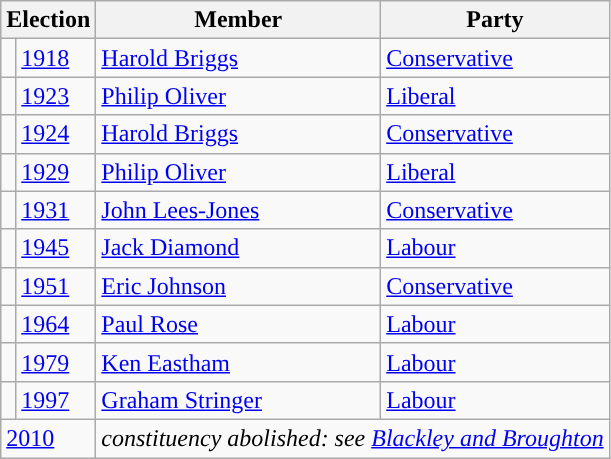<table class="wikitable">
<tr>
<th colspan="2">Election</th>
<th>Member</th>
<th>Party</th>
</tr>
<tr>
<td style="color:inherit;background-color: "></td>
<td><a href='#'>1918</a></td>
<td><a href='#'>Harold Briggs</a></td>
<td><a href='#'>Conservative</a></td>
</tr>
<tr>
<td style="color:inherit;background-color: "></td>
<td><a href='#'>1923</a></td>
<td><a href='#'>Philip Oliver</a></td>
<td><a href='#'>Liberal</a></td>
</tr>
<tr>
<td style="color:inherit;background-color: "></td>
<td><a href='#'>1924</a></td>
<td><a href='#'>Harold Briggs</a></td>
<td><a href='#'>Conservative</a></td>
</tr>
<tr>
<td style="color:inherit;background-color: "></td>
<td><a href='#'>1929</a></td>
<td><a href='#'>Philip Oliver</a></td>
<td><a href='#'>Liberal</a></td>
</tr>
<tr>
<td style="color:inherit;background-color: "></td>
<td><a href='#'>1931</a></td>
<td><a href='#'>John Lees-Jones</a></td>
<td><a href='#'>Conservative</a></td>
</tr>
<tr>
<td style="color:inherit;background-color: "></td>
<td><a href='#'>1945</a></td>
<td><a href='#'>Jack Diamond</a></td>
<td><a href='#'>Labour</a></td>
</tr>
<tr>
<td style="color:inherit;background-color: "></td>
<td><a href='#'>1951</a></td>
<td><a href='#'>Eric Johnson</a></td>
<td><a href='#'>Conservative</a></td>
</tr>
<tr>
<td style="color:inherit;background-color: "></td>
<td><a href='#'>1964</a></td>
<td><a href='#'>Paul Rose</a></td>
<td><a href='#'>Labour</a></td>
</tr>
<tr>
<td style="color:inherit;background-color: "></td>
<td><a href='#'>1979</a></td>
<td><a href='#'>Ken Eastham</a></td>
<td><a href='#'>Labour</a></td>
</tr>
<tr>
<td style="color:inherit;background-color: "></td>
<td><a href='#'>1997</a></td>
<td><a href='#'>Graham Stringer</a></td>
<td><a href='#'>Labour</a></td>
</tr>
<tr>
<td colspan="2"><a href='#'>2010</a></td>
<td colspan="2"><em>constituency abolished: see <a href='#'>Blackley and Broughton</a></em></td>
</tr>
</table>
